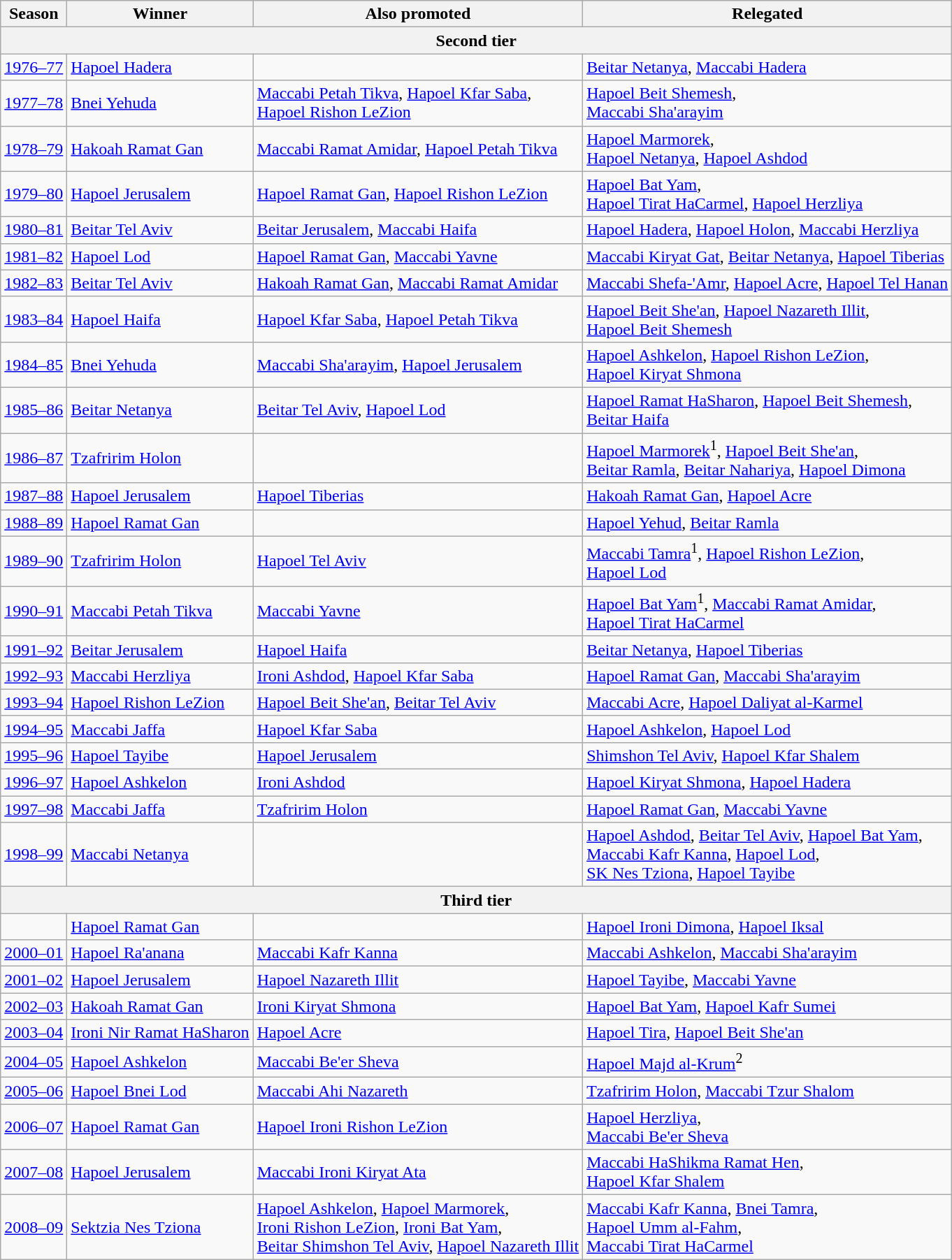<table class=wikitable style="text-align:left">
<tr>
<th>Season</th>
<th>Winner</th>
<th>Also promoted</th>
<th>Relegated</th>
</tr>
<tr>
<th colspan="4" align="center">Second tier</th>
</tr>
<tr>
<td align="center"><a href='#'>1976–77</a></td>
<td><a href='#'>Hapoel Hadera</a></td>
<td></td>
<td><a href='#'>Beitar Netanya</a>, <a href='#'>Maccabi Hadera</a></td>
</tr>
<tr>
<td align="center"><a href='#'>1977–78</a></td>
<td><a href='#'>Bnei Yehuda</a></td>
<td><a href='#'>Maccabi Petah Tikva</a>, <a href='#'>Hapoel Kfar Saba</a>,<br><a href='#'>Hapoel Rishon LeZion</a></td>
<td><a href='#'>Hapoel Beit Shemesh</a>,<br><a href='#'>Maccabi Sha'arayim</a></td>
</tr>
<tr>
<td align="center"><a href='#'>1978–79</a></td>
<td><a href='#'>Hakoah Ramat Gan</a></td>
<td><a href='#'>Maccabi Ramat Amidar</a>, <a href='#'>Hapoel Petah Tikva</a></td>
<td><a href='#'>Hapoel Marmorek</a>,<br><a href='#'>Hapoel Netanya</a>, <a href='#'>Hapoel Ashdod</a></td>
</tr>
<tr>
<td align="center"><a href='#'>1979–80</a></td>
<td><a href='#'>Hapoel Jerusalem</a></td>
<td><a href='#'>Hapoel Ramat Gan</a>, <a href='#'>Hapoel Rishon LeZion</a></td>
<td><a href='#'>Hapoel Bat Yam</a>,<br><a href='#'>Hapoel Tirat HaCarmel</a>, <a href='#'>Hapoel Herzliya</a></td>
</tr>
<tr>
<td align="center"><a href='#'>1980–81</a></td>
<td><a href='#'>Beitar Tel Aviv</a></td>
<td><a href='#'>Beitar Jerusalem</a>, <a href='#'>Maccabi Haifa</a></td>
<td><a href='#'>Hapoel Hadera</a>, <a href='#'>Hapoel Holon</a>, <a href='#'>Maccabi Herzliya</a></td>
</tr>
<tr>
<td align="center"><a href='#'>1981–82</a></td>
<td><a href='#'>Hapoel Lod</a></td>
<td><a href='#'>Hapoel Ramat Gan</a>, <a href='#'>Maccabi Yavne</a></td>
<td><a href='#'>Maccabi Kiryat Gat</a>, <a href='#'>Beitar Netanya</a>, <a href='#'>Hapoel Tiberias</a></td>
</tr>
<tr>
<td align="center"><a href='#'>1982–83</a></td>
<td><a href='#'>Beitar Tel Aviv</a></td>
<td><a href='#'>Hakoah Ramat Gan</a>, <a href='#'>Maccabi Ramat Amidar</a></td>
<td><a href='#'>Maccabi Shefa-'Amr</a>, <a href='#'>Hapoel Acre</a>, <a href='#'>Hapoel Tel Hanan</a></td>
</tr>
<tr>
<td align="center"><a href='#'>1983–84</a></td>
<td><a href='#'>Hapoel Haifa</a></td>
<td><a href='#'>Hapoel Kfar Saba</a>, <a href='#'>Hapoel Petah Tikva</a></td>
<td><a href='#'>Hapoel Beit She'an</a>, <a href='#'>Hapoel Nazareth Illit</a>,<br><a href='#'>Hapoel Beit Shemesh</a></td>
</tr>
<tr>
<td align="center"><a href='#'>1984–85</a></td>
<td><a href='#'>Bnei Yehuda</a></td>
<td><a href='#'>Maccabi Sha'arayim</a>, <a href='#'>Hapoel Jerusalem</a></td>
<td><a href='#'>Hapoel Ashkelon</a>, <a href='#'>Hapoel Rishon LeZion</a>,<br><a href='#'>Hapoel Kiryat Shmona</a></td>
</tr>
<tr>
<td align="center"><a href='#'>1985–86</a></td>
<td><a href='#'>Beitar Netanya</a></td>
<td><a href='#'>Beitar Tel Aviv</a>, <a href='#'>Hapoel Lod</a></td>
<td><a href='#'>Hapoel Ramat HaSharon</a>, <a href='#'>Hapoel Beit Shemesh</a>,<br><a href='#'>Beitar Haifa</a></td>
</tr>
<tr>
<td align="center"><a href='#'>1986–87</a></td>
<td><a href='#'>Tzafririm Holon</a></td>
<td></td>
<td><a href='#'>Hapoel Marmorek</a><sup>1</sup>, <a href='#'>Hapoel Beit She'an</a>,<br><a href='#'>Beitar Ramla</a>, <a href='#'>Beitar Nahariya</a>, <a href='#'>Hapoel Dimona</a></td>
</tr>
<tr>
<td align="center"><a href='#'>1987–88</a></td>
<td><a href='#'>Hapoel Jerusalem</a></td>
<td><a href='#'>Hapoel Tiberias</a></td>
<td><a href='#'>Hakoah Ramat Gan</a>, <a href='#'>Hapoel Acre</a></td>
</tr>
<tr>
<td align="center"><a href='#'>1988–89</a></td>
<td><a href='#'>Hapoel Ramat Gan</a></td>
<td></td>
<td><a href='#'>Hapoel Yehud</a>, <a href='#'>Beitar Ramla</a></td>
</tr>
<tr>
<td align="center"><a href='#'>1989–90</a></td>
<td><a href='#'>Tzafririm Holon</a></td>
<td><a href='#'>Hapoel Tel Aviv</a></td>
<td><a href='#'>Maccabi Tamra</a><sup>1</sup>, <a href='#'>Hapoel Rishon LeZion</a>,<br><a href='#'>Hapoel Lod</a></td>
</tr>
<tr>
<td align="center"><a href='#'>1990–91</a></td>
<td><a href='#'>Maccabi Petah Tikva</a></td>
<td><a href='#'>Maccabi Yavne</a></td>
<td><a href='#'>Hapoel Bat Yam</a><sup>1</sup>, <a href='#'>Maccabi Ramat Amidar</a>,<br><a href='#'>Hapoel Tirat HaCarmel</a></td>
</tr>
<tr>
<td align="center"><a href='#'>1991–92</a></td>
<td><a href='#'>Beitar Jerusalem</a></td>
<td><a href='#'>Hapoel Haifa</a></td>
<td><a href='#'>Beitar Netanya</a>, <a href='#'>Hapoel Tiberias</a></td>
</tr>
<tr>
<td align="center"><a href='#'>1992–93</a></td>
<td><a href='#'>Maccabi Herzliya</a></td>
<td><a href='#'>Ironi Ashdod</a>, <a href='#'>Hapoel Kfar Saba</a></td>
<td><a href='#'>Hapoel Ramat Gan</a>, <a href='#'>Maccabi Sha'arayim</a></td>
</tr>
<tr>
<td align="center"><a href='#'>1993–94</a></td>
<td><a href='#'>Hapoel Rishon LeZion</a></td>
<td><a href='#'>Hapoel Beit She'an</a>, <a href='#'>Beitar Tel Aviv</a></td>
<td><a href='#'>Maccabi Acre</a>, <a href='#'>Hapoel Daliyat al-Karmel</a></td>
</tr>
<tr>
<td align="center"><a href='#'>1994–95</a></td>
<td><a href='#'>Maccabi Jaffa</a></td>
<td><a href='#'>Hapoel Kfar Saba</a></td>
<td><a href='#'>Hapoel Ashkelon</a>, <a href='#'>Hapoel Lod</a></td>
</tr>
<tr>
<td align="center"><a href='#'>1995–96</a></td>
<td><a href='#'>Hapoel Tayibe</a></td>
<td><a href='#'>Hapoel Jerusalem</a></td>
<td><a href='#'>Shimshon Tel Aviv</a>, <a href='#'>Hapoel Kfar Shalem</a></td>
</tr>
<tr>
<td align="center"><a href='#'>1996–97</a></td>
<td><a href='#'>Hapoel Ashkelon</a></td>
<td><a href='#'>Ironi Ashdod</a></td>
<td><a href='#'>Hapoel Kiryat Shmona</a>, <a href='#'>Hapoel Hadera</a></td>
</tr>
<tr>
<td align="center"><a href='#'>1997–98</a></td>
<td><a href='#'>Maccabi Jaffa</a></td>
<td><a href='#'>Tzafririm Holon</a></td>
<td><a href='#'>Hapoel Ramat Gan</a>, <a href='#'>Maccabi Yavne</a></td>
</tr>
<tr>
<td align="center"><a href='#'>1998–99</a></td>
<td><a href='#'>Maccabi Netanya</a></td>
<td></td>
<td><a href='#'>Hapoel Ashdod</a>, <a href='#'>Beitar Tel Aviv</a>, <a href='#'>Hapoel Bat Yam</a>,<br><a href='#'>Maccabi Kafr Kanna</a>, <a href='#'>Hapoel Lod</a>,<br><a href='#'>SK Nes Tziona</a>, <a href='#'>Hapoel Tayibe</a></td>
</tr>
<tr>
<th colspan="4" align="center">Third tier</th>
</tr>
<tr>
<td></td>
<td><a href='#'>Hapoel Ramat Gan</a></td>
<td></td>
<td><a href='#'>Hapoel Ironi Dimona</a>, <a href='#'>Hapoel Iksal</a></td>
</tr>
<tr>
<td align="center"><a href='#'>2000–01</a></td>
<td><a href='#'>Hapoel Ra'anana</a></td>
<td><a href='#'>Maccabi Kafr Kanna</a></td>
<td><a href='#'>Maccabi Ashkelon</a>, <a href='#'>Maccabi Sha'arayim</a></td>
</tr>
<tr>
<td align="center"><a href='#'>2001–02</a></td>
<td><a href='#'>Hapoel Jerusalem</a></td>
<td><a href='#'>Hapoel Nazareth Illit</a></td>
<td><a href='#'>Hapoel Tayibe</a>, <a href='#'>Maccabi Yavne</a></td>
</tr>
<tr>
<td align="center"><a href='#'>2002–03</a></td>
<td><a href='#'>Hakoah Ramat Gan</a></td>
<td><a href='#'>Ironi Kiryat Shmona</a></td>
<td><a href='#'>Hapoel Bat Yam</a>, <a href='#'>Hapoel Kafr Sumei</a></td>
</tr>
<tr>
<td align="center"><a href='#'>2003–04</a></td>
<td><a href='#'>Ironi Nir Ramat HaSharon</a></td>
<td><a href='#'>Hapoel Acre</a></td>
<td><a href='#'>Hapoel Tira</a>, <a href='#'>Hapoel Beit She'an</a></td>
</tr>
<tr>
<td align="center"><a href='#'>2004–05</a></td>
<td><a href='#'>Hapoel Ashkelon</a></td>
<td><a href='#'>Maccabi Be'er Sheva</a></td>
<td><a href='#'>Hapoel Majd al-Krum</a><sup>2</sup></td>
</tr>
<tr>
<td align="center"><a href='#'>2005–06</a></td>
<td><a href='#'>Hapoel Bnei Lod</a></td>
<td><a href='#'>Maccabi Ahi Nazareth</a></td>
<td><a href='#'>Tzafririm Holon</a>, <a href='#'>Maccabi Tzur Shalom</a></td>
</tr>
<tr>
<td align="center"><a href='#'>2006–07</a></td>
<td><a href='#'>Hapoel Ramat Gan</a></td>
<td><a href='#'>Hapoel Ironi Rishon LeZion</a></td>
<td><a href='#'>Hapoel Herzliya</a>,<br><a href='#'>Maccabi Be'er Sheva</a></td>
</tr>
<tr>
<td align="center"><a href='#'>2007–08</a></td>
<td><a href='#'>Hapoel Jerusalem</a></td>
<td><a href='#'>Maccabi Ironi Kiryat Ata</a></td>
<td><a href='#'>Maccabi HaShikma Ramat Hen</a>,<br><a href='#'>Hapoel Kfar Shalem</a></td>
</tr>
<tr>
<td align="center"><a href='#'>2008–09</a></td>
<td><a href='#'>Sektzia Nes Tziona</a></td>
<td><a href='#'>Hapoel Ashkelon</a>, <a href='#'>Hapoel Marmorek</a>,<br><a href='#'>Ironi Rishon LeZion</a>, <a href='#'>Ironi Bat Yam</a>,<br><a href='#'>Beitar Shimshon Tel Aviv</a>, <a href='#'>Hapoel Nazareth Illit</a></td>
<td><a href='#'>Maccabi Kafr Kanna</a>, <a href='#'>Bnei Tamra</a>,<br><a href='#'>Hapoel Umm al-Fahm</a>, <br><a href='#'>Maccabi Tirat HaCarmel</a></td>
</tr>
</table>
